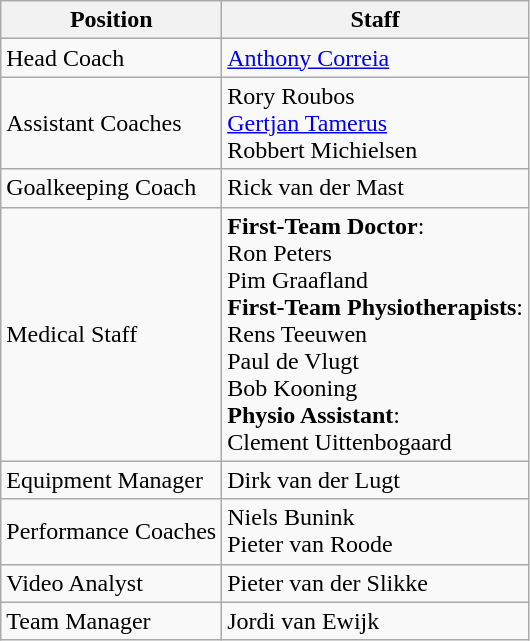<table class="wikitable">
<tr>
<th scope="col">Position</th>
<th scope="col">Staff</th>
</tr>
<tr>
<td>Head Coach</td>
<td> <a href='#'>Anthony Correia</a></td>
</tr>
<tr>
<td>Assistant Coaches</td>
<td> Rory Roubos<br> <a href='#'>Gertjan Tamerus</a><br> Robbert Michielsen</td>
</tr>
<tr>
<td>Goalkeeping Coach</td>
<td> Rick van der Mast</td>
</tr>
<tr>
<td>Medical Staff</td>
<td><strong>First-Team Doctor</strong>:<br> Ron Peters<br> Pim Graafland<br><strong>First-Team Physiotherapists</strong>:<br> Rens Teeuwen<br> Paul de Vlugt<br> Bob Kooning<br><strong>Physio Assistant</strong>:<br> Clement Uittenbogaard</td>
</tr>
<tr>
<td>Equipment Manager</td>
<td> Dirk van der Lugt</td>
</tr>
<tr>
<td>Performance Coaches</td>
<td> Niels Bunink<br> Pieter van Roode</td>
</tr>
<tr>
<td>Video Analyst</td>
<td> Pieter van der Slikke</td>
</tr>
<tr>
<td>Team Manager</td>
<td> Jordi van Ewijk</td>
</tr>
</table>
